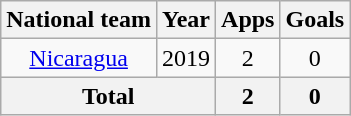<table class="wikitable" style="text-align:center">
<tr>
<th>National team</th>
<th>Year</th>
<th>Apps</th>
<th>Goals</th>
</tr>
<tr>
<td rowspan="1"><a href='#'>Nicaragua</a></td>
<td>2019</td>
<td>2</td>
<td>0</td>
</tr>
<tr>
<th colspan=2>Total</th>
<th>2</th>
<th>0</th>
</tr>
</table>
